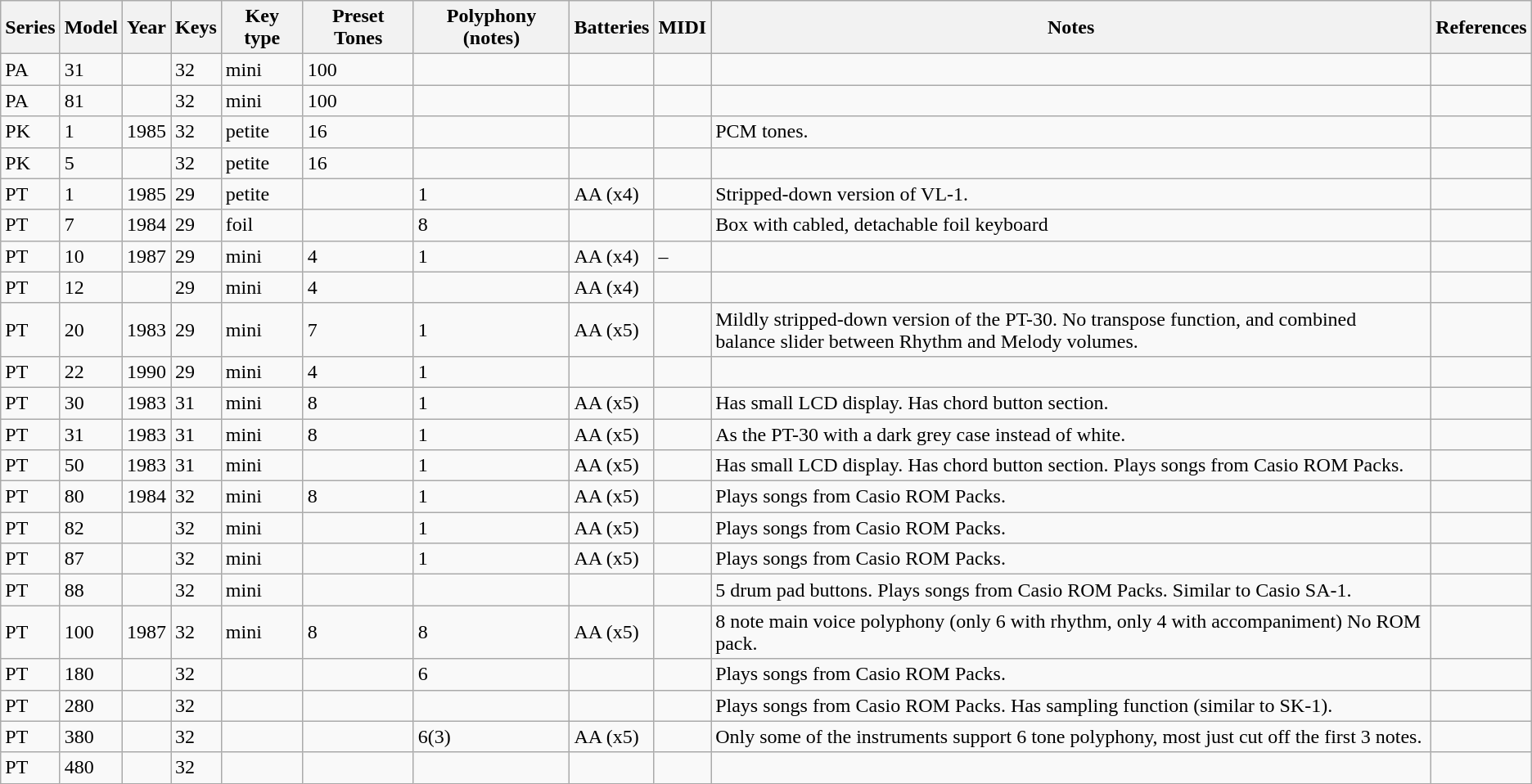<table class="wikitable sortable">
<tr>
<th><strong>Series</strong></th>
<th><strong>Model</strong></th>
<th><strong>Year</strong></th>
<th><strong>Keys</strong></th>
<th><strong>Key type</strong></th>
<th><strong>Preset Tones</strong></th>
<th><strong>Polyphony (notes)</strong></th>
<th><strong>Batteries</strong></th>
<th><strong>MIDI</strong></th>
<th><strong>Notes</strong></th>
<th><strong>References</strong></th>
</tr>
<tr>
<td>PA</td>
<td>31</td>
<td></td>
<td>32</td>
<td>mini</td>
<td>100</td>
<td></td>
<td></td>
<td></td>
<td></td>
<td></td>
</tr>
<tr>
<td>PA</td>
<td>81</td>
<td></td>
<td>32</td>
<td>mini</td>
<td>100</td>
<td></td>
<td></td>
<td></td>
<td></td>
<td></td>
</tr>
<tr>
<td>PK</td>
<td>1</td>
<td>1985</td>
<td>32</td>
<td>petite</td>
<td>16</td>
<td></td>
<td></td>
<td></td>
<td>PCM tones.</td>
<td></td>
</tr>
<tr>
<td>PK</td>
<td>5</td>
<td></td>
<td>32</td>
<td>petite</td>
<td>16</td>
<td></td>
<td></td>
<td></td>
<td></td>
<td></td>
</tr>
<tr>
<td>PT</td>
<td>1</td>
<td>1985</td>
<td>29</td>
<td>petite</td>
<td></td>
<td>1</td>
<td>AA (x4)</td>
<td></td>
<td>Stripped-down version of VL-1.</td>
<td></td>
</tr>
<tr>
<td>PT</td>
<td>7</td>
<td>1984</td>
<td>29</td>
<td>foil</td>
<td></td>
<td>8</td>
<td></td>
<td></td>
<td>Box with cabled, detachable foil keyboard</td>
<td></td>
</tr>
<tr>
<td>PT</td>
<td>10</td>
<td>1987</td>
<td>29</td>
<td>mini</td>
<td>4</td>
<td>1</td>
<td>AA (x4)</td>
<td>–</td>
<td></td>
<td></td>
</tr>
<tr>
<td>PT</td>
<td>12</td>
<td></td>
<td>29</td>
<td>mini</td>
<td>4</td>
<td></td>
<td>AA (x4)</td>
<td></td>
<td></td>
<td></td>
</tr>
<tr>
<td>PT</td>
<td>20</td>
<td>1983</td>
<td>29</td>
<td>mini</td>
<td>7</td>
<td>1</td>
<td>AA (x5)</td>
<td></td>
<td>Mildly stripped-down version of the PT-30. No transpose function, and combined<br>balance slider between Rhythm and Melody volumes.</td>
<td></td>
</tr>
<tr>
<td>PT</td>
<td>22</td>
<td>1990</td>
<td>29</td>
<td>mini</td>
<td>4</td>
<td>1</td>
<td></td>
<td></td>
<td></td>
<td></td>
</tr>
<tr>
<td>PT</td>
<td>30</td>
<td>1983</td>
<td>31</td>
<td>mini</td>
<td>8</td>
<td>1</td>
<td>AA (x5)</td>
<td></td>
<td>Has small LCD display. Has chord button section.</td>
<td></td>
</tr>
<tr>
<td>PT</td>
<td>31</td>
<td>1983</td>
<td>31</td>
<td>mini</td>
<td>8</td>
<td>1</td>
<td>AA (x5)</td>
<td></td>
<td>As the PT-30 with a dark grey case instead of white.</td>
<td></td>
</tr>
<tr>
<td>PT</td>
<td>50</td>
<td>1983</td>
<td>31</td>
<td>mini</td>
<td></td>
<td>1</td>
<td>AA (x5)</td>
<td></td>
<td>Has small LCD display. Has chord button section. Plays songs from Casio ROM Packs.</td>
<td></td>
</tr>
<tr>
<td>PT</td>
<td>80</td>
<td>1984</td>
<td>32</td>
<td>mini</td>
<td>8</td>
<td>1</td>
<td>AA (x5)</td>
<td></td>
<td>Plays songs from Casio ROM Packs.</td>
<td></td>
</tr>
<tr>
<td>PT</td>
<td>82</td>
<td></td>
<td>32</td>
<td>mini</td>
<td></td>
<td>1</td>
<td>AA (x5)</td>
<td></td>
<td>Plays songs from Casio ROM Packs.</td>
<td></td>
</tr>
<tr>
<td>PT</td>
<td>87</td>
<td></td>
<td>32</td>
<td>mini</td>
<td></td>
<td>1</td>
<td>AA (x5)</td>
<td></td>
<td>Plays songs from Casio ROM Packs.</td>
<td></td>
</tr>
<tr>
<td>PT</td>
<td>88</td>
<td></td>
<td>32</td>
<td>mini</td>
<td></td>
<td></td>
<td></td>
<td></td>
<td>5 drum pad buttons. Plays songs from Casio ROM Packs. Similar to Casio SA-1.</td>
<td></td>
</tr>
<tr>
<td>PT</td>
<td>100</td>
<td>1987</td>
<td>32</td>
<td>mini</td>
<td>8</td>
<td>8</td>
<td>AA (x5)</td>
<td></td>
<td>8 note main voice polyphony (only 6 with rhythm, only 4 with accompaniment) No ROM pack.</td>
<td></td>
</tr>
<tr>
<td>PT</td>
<td>180</td>
<td></td>
<td>32</td>
<td></td>
<td></td>
<td>6</td>
<td></td>
<td></td>
<td>Plays songs from Casio ROM Packs.</td>
<td></td>
</tr>
<tr>
<td>PT</td>
<td>280</td>
<td></td>
<td>32</td>
<td></td>
<td></td>
<td></td>
<td></td>
<td></td>
<td>Plays songs from Casio ROM Packs. Has sampling function (similar to SK-1).</td>
<td></td>
</tr>
<tr>
<td>PT</td>
<td>380</td>
<td></td>
<td>32</td>
<td></td>
<td></td>
<td>6(3)</td>
<td>AA (x5)</td>
<td></td>
<td>Only some of the instruments support 6 tone polyphony, most just cut off the first 3 notes.</td>
<td></td>
</tr>
<tr>
<td>PT</td>
<td>480</td>
<td></td>
<td>32</td>
<td></td>
<td></td>
<td></td>
<td></td>
<td></td>
<td></td>
<td></td>
</tr>
</table>
